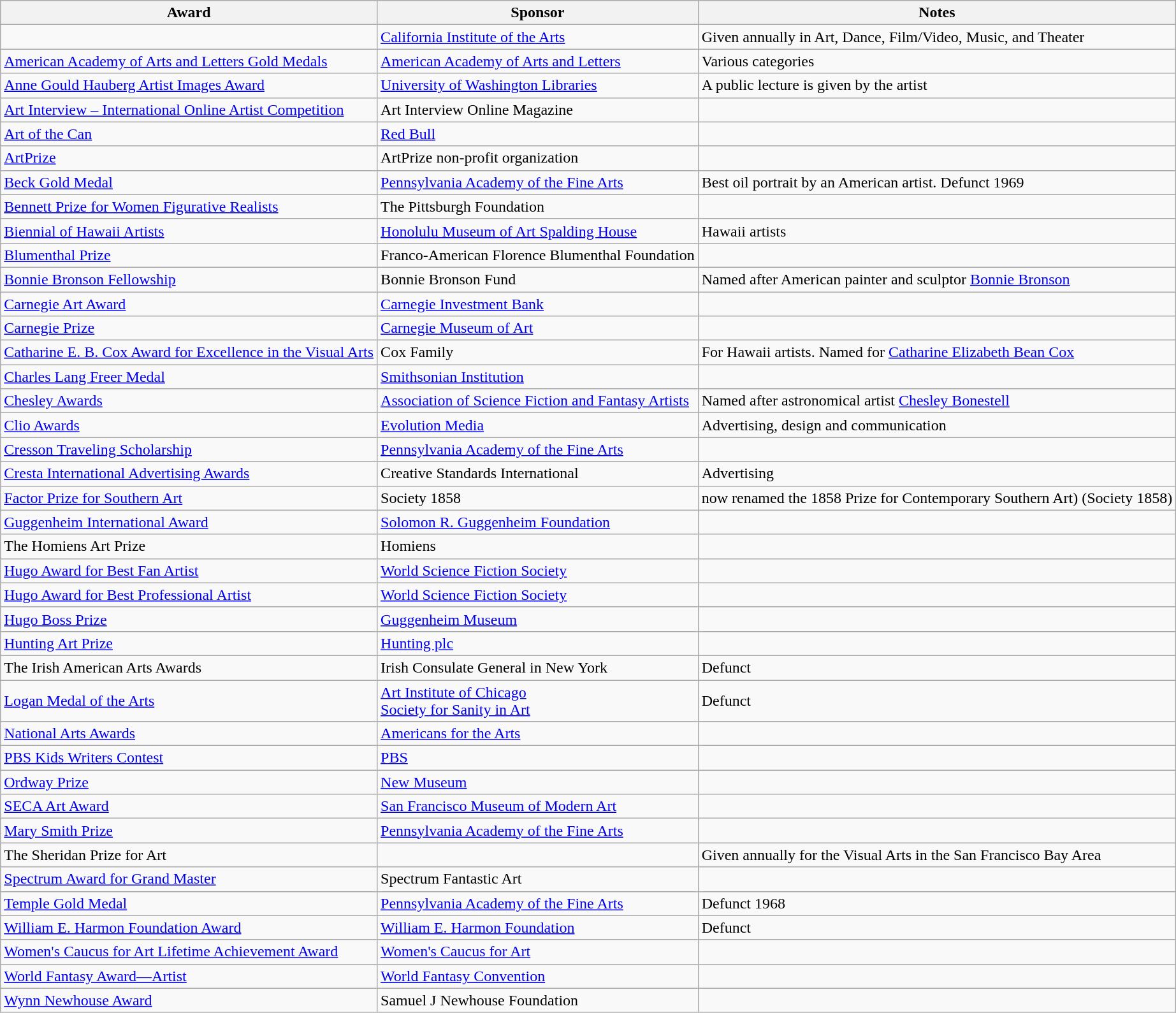<table class="wikitable sortable">
<tr>
<th>Award</th>
<th>Sponsor</th>
<th>Notes</th>
</tr>
<tr>
<td></td>
<td><a href='#'>California Institute of the Arts</a></td>
<td>Given annually in Art, Dance, Film/Video, Music, and Theater</td>
</tr>
<tr>
<td><a href='#'>American Academy of Arts and Letters Gold Medals</a></td>
<td><a href='#'>American Academy of Arts and Letters</a></td>
<td>Various categories</td>
</tr>
<tr>
<td><a href='#'>Anne Gould Hauberg Artist Images Award</a></td>
<td><a href='#'>University of Washington Libraries</a></td>
<td>A public lecture is given by the artist</td>
</tr>
<tr>
<td><a href='#'>Art Interview – International Online Artist Competition</a></td>
<td>Art Interview Online Magazine</td>
<td></td>
</tr>
<tr>
<td><a href='#'>Art of the Can</a></td>
<td><a href='#'>Red Bull</a></td>
<td></td>
</tr>
<tr>
<td><a href='#'>ArtPrize</a></td>
<td>ArtPrize non-profit organization</td>
<td></td>
</tr>
<tr>
<td><a href='#'>Beck Gold Medal</a></td>
<td><a href='#'>Pennsylvania Academy of the Fine Arts</a></td>
<td>Best oil portrait by an American artist. Defunct 1969</td>
</tr>
<tr>
<td><a href='#'>Bennett Prize for Women Figurative Realists</a></td>
<td>The Pittsburgh Foundation</td>
<td></td>
</tr>
<tr>
<td><a href='#'>Biennial of Hawaii Artists</a></td>
<td><a href='#'>Honolulu Museum of Art Spalding House</a></td>
<td>Hawaii artists</td>
</tr>
<tr>
<td><a href='#'>Blumenthal Prize</a></td>
<td>Franco-American Florence Blumenthal Foundation</td>
<td></td>
</tr>
<tr>
<td><a href='#'>Bonnie Bronson Fellowship</a></td>
<td>Bonnie Bronson Fund</td>
<td>Named after American painter and sculptor <a href='#'>Bonnie Bronson</a></td>
</tr>
<tr>
<td><a href='#'>Carnegie Art Award</a></td>
<td><a href='#'>Carnegie Investment Bank</a></td>
<td></td>
</tr>
<tr>
<td><a href='#'>Carnegie Prize</a></td>
<td><a href='#'>Carnegie Museum of Art</a></td>
<td></td>
</tr>
<tr>
<td><a href='#'>Catharine E. B. Cox Award for Excellence in the Visual Arts</a></td>
<td>Cox Family</td>
<td>For Hawaii artists. Named for <a href='#'>Catharine Elizabeth Bean Cox</a></td>
</tr>
<tr>
<td><a href='#'>Charles Lang Freer Medal</a></td>
<td><a href='#'>Smithsonian Institution</a></td>
<td></td>
</tr>
<tr>
<td><a href='#'>Chesley Awards</a></td>
<td><a href='#'>Association of Science Fiction and Fantasy Artists</a></td>
<td>Named after astronomical artist <a href='#'>Chesley Bonestell</a></td>
</tr>
<tr>
<td><a href='#'>Clio Awards</a></td>
<td><a href='#'>Evolution Media</a></td>
<td>Advertising, design and communication</td>
</tr>
<tr>
<td><a href='#'>Cresson Traveling Scholarship</a></td>
<td><a href='#'>Pennsylvania Academy of the Fine Arts</a></td>
<td></td>
</tr>
<tr>
<td><a href='#'>Cresta International Advertising Awards</a></td>
<td>Creative Standards International</td>
<td>Advertising</td>
</tr>
<tr>
<td><a href='#'>Factor Prize for Southern Art</a></td>
<td>Society 1858</td>
<td>now renamed the 1858 Prize for Contemporary Southern Art) (Society 1858)</td>
</tr>
<tr>
<td><a href='#'>Guggenheim International Award</a></td>
<td><a href='#'>Solomon R. Guggenheim Foundation</a></td>
<td></td>
</tr>
<tr>
<td>The Homiens Art Prize</td>
<td>Homiens</td>
<td></td>
</tr>
<tr>
<td><a href='#'>Hugo Award for Best Fan Artist</a></td>
<td><a href='#'>World Science Fiction Society</a></td>
<td></td>
</tr>
<tr>
<td><a href='#'>Hugo Award for Best Professional Artist</a></td>
<td><a href='#'>World Science Fiction Society</a></td>
<td></td>
</tr>
<tr>
<td><a href='#'>Hugo Boss Prize</a></td>
<td><a href='#'>Guggenheim Museum</a></td>
<td></td>
</tr>
<tr>
<td><a href='#'>Hunting Art Prize</a></td>
<td><a href='#'>Hunting plc</a></td>
<td></td>
</tr>
<tr>
<td>The Irish American Arts Awards</td>
<td>Irish Consulate General in New York</td>
<td>Defunct</td>
</tr>
<tr>
<td><a href='#'>Logan Medal of the Arts</a></td>
<td><a href='#'>Art Institute of Chicago</a> <br> <a href='#'>Society for Sanity in Art</a></td>
<td>Defunct</td>
</tr>
<tr>
<td><a href='#'>National Arts Awards</a></td>
<td><a href='#'>Americans for the Arts</a></td>
<td></td>
</tr>
<tr>
<td><a href='#'>PBS Kids Writers Contest</a></td>
<td><a href='#'>PBS</a></td>
<td></td>
</tr>
<tr>
<td><a href='#'>Ordway Prize</a></td>
<td><a href='#'>New Museum</a></td>
<td></td>
</tr>
<tr>
<td><a href='#'>SECA Art Award</a></td>
<td><a href='#'>San Francisco Museum of Modern Art </a></td>
<td></td>
</tr>
<tr>
<td><a href='#'>Mary Smith Prize</a></td>
<td><a href='#'>Pennsylvania Academy of the Fine Arts</a></td>
<td></td>
</tr>
<tr>
<td>The Sheridan Prize for Art</td>
<td></td>
<td>Given annually for the Visual Arts in the San Francisco Bay Area</td>
</tr>
<tr>
<td><a href='#'>Spectrum Award for Grand Master</a></td>
<td>Spectrum Fantastic Art</td>
<td></td>
</tr>
<tr>
<td><a href='#'>Temple Gold Medal</a></td>
<td><a href='#'>Pennsylvania Academy of the Fine Arts</a></td>
<td>Defunct 1968</td>
</tr>
<tr>
<td><a href='#'>William E. Harmon Foundation Award</a></td>
<td><a href='#'>William E. Harmon Foundation</a></td>
<td>Defunct</td>
</tr>
<tr>
<td><a href='#'>Women's Caucus for Art Lifetime Achievement Award</a></td>
<td><a href='#'>Women's Caucus for Art</a></td>
</tr>
<tr>
<td><a href='#'>World Fantasy Award—Artist</a></td>
<td><a href='#'>World Fantasy Convention</a></td>
<td></td>
</tr>
<tr>
<td><a href='#'>Wynn Newhouse Award</a></td>
<td>Samuel J Newhouse Foundation</td>
<td></td>
</tr>
</table>
